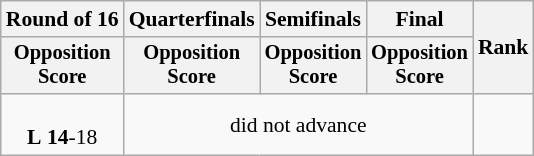<table class=wikitable style="font-size:90%">
<tr>
<th>Round of 16</th>
<th>Quarterfinals</th>
<th>Semifinals</th>
<th>Final</th>
<th rowspan=2>Rank</th>
</tr>
<tr style="font-size:95%">
<th>Opposition<br>Score</th>
<th>Opposition<br>Score</th>
<th>Opposition<br>Score</th>
<th>Opposition<br>Score</th>
</tr>
<tr align=center>
<td><br><strong>L</strong>  <strong>14</strong>-18</td>
<td colspan=3>did not advance</td>
<td></td>
</tr>
</table>
